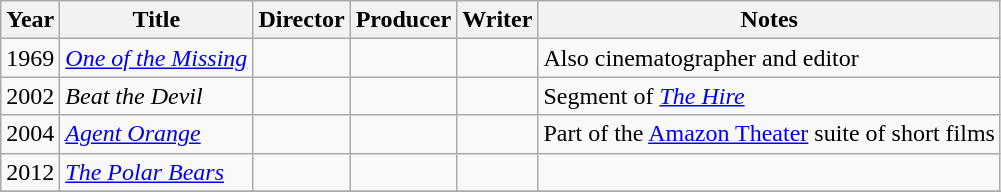<table class="wikitable">
<tr>
<th>Year</th>
<th>Title</th>
<th>Director</th>
<th>Producer</th>
<th>Writer</th>
<th>Notes</th>
</tr>
<tr>
<td>1969</td>
<td><em><a href='#'>One of the Missing</a></em></td>
<td></td>
<td></td>
<td></td>
<td>Also cinematographer and editor</td>
</tr>
<tr>
<td>2002</td>
<td><em>Beat the Devil</em></td>
<td></td>
<td></td>
<td></td>
<td>Segment of <em><a href='#'>The Hire</a></em></td>
</tr>
<tr>
<td>2004</td>
<td><em><a href='#'>Agent Orange</a></em></td>
<td></td>
<td></td>
<td></td>
<td>Part of the <a href='#'>Amazon Theater</a> suite of short films</td>
</tr>
<tr>
<td>2012</td>
<td><em><a href='#'>The Polar Bears</a></em></td>
<td></td>
<td></td>
<td></td>
<td></td>
</tr>
<tr>
</tr>
</table>
